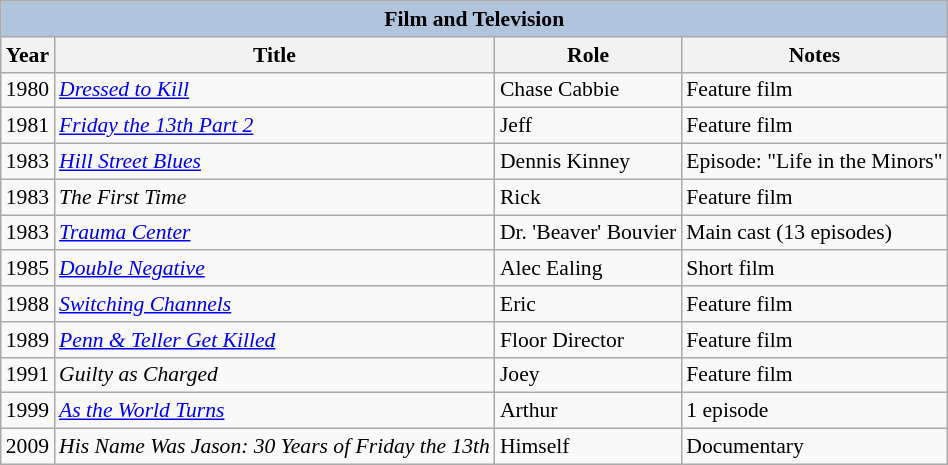<table class="wikitable" style="font-size: 90%;">
<tr>
<th colspan="4" style="background: LightSteelBlue;">Film and Television</th>
</tr>
<tr>
<th>Year</th>
<th>Title</th>
<th>Role</th>
<th>Notes</th>
</tr>
<tr>
<td>1980</td>
<td><em><a href='#'>Dressed to Kill</a></em></td>
<td>Chase Cabbie</td>
<td>Feature film</td>
</tr>
<tr>
<td>1981</td>
<td><em><a href='#'>Friday the 13th Part 2</a></em></td>
<td>Jeff</td>
<td>Feature film</td>
</tr>
<tr>
<td>1983</td>
<td><em><a href='#'>Hill Street Blues</a></em></td>
<td>Dennis Kinney</td>
<td>Episode: "Life in the Minors"</td>
</tr>
<tr>
<td>1983</td>
<td><em>The First Time</em></td>
<td>Rick</td>
<td>Feature film</td>
</tr>
<tr>
<td>1983</td>
<td><em><a href='#'>Trauma Center</a></em></td>
<td>Dr. 'Beaver' Bouvier</td>
<td>Main cast (13 episodes)</td>
</tr>
<tr>
<td>1985</td>
<td><em><a href='#'>Double Negative</a></em></td>
<td>Alec Ealing</td>
<td>Short film</td>
</tr>
<tr>
<td>1988</td>
<td><em><a href='#'>Switching Channels</a></em></td>
<td>Eric</td>
<td>Feature film</td>
</tr>
<tr>
<td>1989</td>
<td><em><a href='#'>Penn & Teller Get Killed</a></em></td>
<td>Floor Director</td>
<td>Feature film</td>
</tr>
<tr>
<td>1991</td>
<td><em>Guilty as Charged</em></td>
<td>Joey</td>
<td>Feature film</td>
</tr>
<tr>
<td>1999</td>
<td><em><a href='#'>As the World Turns</a></em></td>
<td>Arthur</td>
<td>1 episode</td>
</tr>
<tr>
<td>2009</td>
<td><em>His Name Was Jason: 30 Years of Friday the 13th</em></td>
<td>Himself</td>
<td>Documentary</td>
</tr>
</table>
